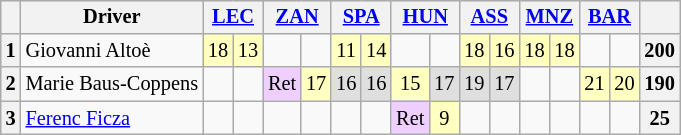<table class="wikitable" align="left" style="font-size: 85%; text-align: center">
<tr valign="top">
<th valign="middle"></th>
<th valign="middle">Driver</th>
<th colspan="2"><a href='#'>LEC</a><br></th>
<th colspan="2"><a href='#'>ZAN</a><br></th>
<th colspan="2"><a href='#'>SPA</a><br></th>
<th colspan="2"><a href='#'>HUN</a><br></th>
<th colspan="2"><a href='#'>ASS</a><br></th>
<th colspan="2"><a href='#'>MNZ</a><br></th>
<th colspan="2"><a href='#'>BAR</a><br></th>
<th valign="middle">  </th>
</tr>
<tr>
<th>1</th>
<td align="left"> Giovanni Altoè</td>
<td style="background-color:#ffffbf">18</td>
<td style="background-color:#ffffbf">13</td>
<td></td>
<td></td>
<td style="background-color:#ffffbf">11</td>
<td style="background-color:#ffffbf">14</td>
<td></td>
<td></td>
<td style="background-color:#ffffbf">18</td>
<td style="background-color:#ffffbf">16</td>
<td style="background-color:#ffffbf">18</td>
<td style="background-color:#ffffbf">18</td>
<td></td>
<td></td>
<th>200</th>
</tr>
<tr>
<th>2</th>
<td align=left> Marie Baus-Coppens</td>
<td></td>
<td></td>
<td style="background-color:#efcfff">Ret</td>
<td style="background-color:#ffffbf">17</td>
<td style="background-color:#dfdfdf">16</td>
<td style="background-color:#dfdfdf">16</td>
<td style="background-color:#ffffbf">15</td>
<td style="background-color:#dfdfdf">17</td>
<td style="background-color:#dfdfdf">19</td>
<td style="background-color:#dfdfdf">17</td>
<td></td>
<td></td>
<td style="background-color:#ffffbf">21</td>
<td style="background-color:#ffffbf">20</td>
<th>190</th>
</tr>
<tr>
<th>3</th>
<td align=left> <a href='#'>Ferenc Ficza</a></td>
<td></td>
<td></td>
<td></td>
<td></td>
<td></td>
<td></td>
<td style="background-color:#efcfff">Ret</td>
<td style="background-color:#ffffbf">9</td>
<td></td>
<td></td>
<td></td>
<td></td>
<td></td>
<td></td>
<th>25</th>
</tr>
</table>
